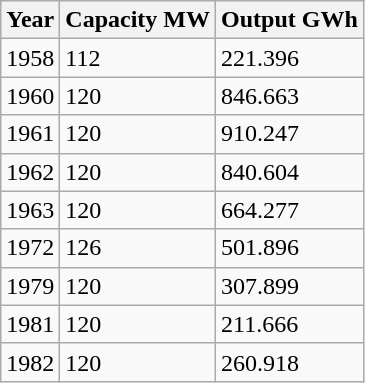<table class="wikitable">
<tr>
<th>Year</th>
<th>Capacity MW</th>
<th>Output GWh</th>
</tr>
<tr>
<td>1958</td>
<td>112</td>
<td>221.396</td>
</tr>
<tr>
<td>1960</td>
<td>120</td>
<td>846.663</td>
</tr>
<tr>
<td>1961</td>
<td>120</td>
<td>910.247</td>
</tr>
<tr>
<td>1962</td>
<td>120</td>
<td>840.604</td>
</tr>
<tr>
<td>1963</td>
<td>120</td>
<td>664.277</td>
</tr>
<tr>
<td>1972</td>
<td>126</td>
<td>501.896</td>
</tr>
<tr>
<td>1979</td>
<td>120</td>
<td>307.899</td>
</tr>
<tr>
<td>1981</td>
<td>120</td>
<td>211.666</td>
</tr>
<tr>
<td>1982</td>
<td>120</td>
<td>260.918</td>
</tr>
</table>
